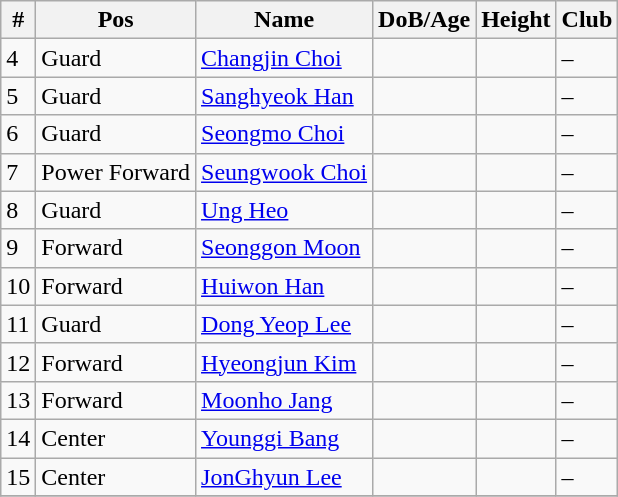<table class="wikitable sortable">
<tr>
<th>#</th>
<th>Pos</th>
<th>Name</th>
<th>DoB/Age</th>
<th>Height</th>
<th>Club</th>
</tr>
<tr>
<td>4</td>
<td>Guard</td>
<td><a href='#'>Changjin Choi</a></td>
<td></td>
<td></td>
<td>–</td>
</tr>
<tr>
<td>5</td>
<td>Guard</td>
<td><a href='#'>Sanghyeok Han</a></td>
<td></td>
<td></td>
<td>–</td>
</tr>
<tr>
<td>6</td>
<td>Guard</td>
<td><a href='#'>Seongmo Choi</a></td>
<td></td>
<td></td>
<td>–</td>
</tr>
<tr>
<td>7</td>
<td>Power Forward</td>
<td><a href='#'>Seungwook Choi</a></td>
<td></td>
<td></td>
<td>–</td>
</tr>
<tr>
<td>8</td>
<td>Guard</td>
<td><a href='#'>Ung Heo</a></td>
<td></td>
<td></td>
<td>–</td>
</tr>
<tr>
<td>9</td>
<td>Forward</td>
<td><a href='#'>Seonggon Moon</a></td>
<td></td>
<td></td>
<td>–</td>
</tr>
<tr>
<td>10</td>
<td>Forward</td>
<td><a href='#'>Huiwon Han</a></td>
<td></td>
<td></td>
<td>–</td>
</tr>
<tr>
<td>11</td>
<td>Guard</td>
<td><a href='#'>Dong Yeop Lee</a></td>
<td></td>
<td></td>
<td>–</td>
</tr>
<tr>
<td>12</td>
<td>Forward</td>
<td><a href='#'>Hyeongjun Kim</a></td>
<td></td>
<td></td>
<td>–</td>
</tr>
<tr>
<td>13</td>
<td>Forward</td>
<td><a href='#'>Moonho Jang</a></td>
<td></td>
<td></td>
<td>–</td>
</tr>
<tr>
<td>14</td>
<td>Center</td>
<td><a href='#'>Younggi Bang</a></td>
<td></td>
<td></td>
<td>–</td>
</tr>
<tr>
<td>15</td>
<td>Center</td>
<td><a href='#'>JonGhyun Lee</a></td>
<td></td>
<td></td>
<td>–</td>
</tr>
<tr>
</tr>
</table>
